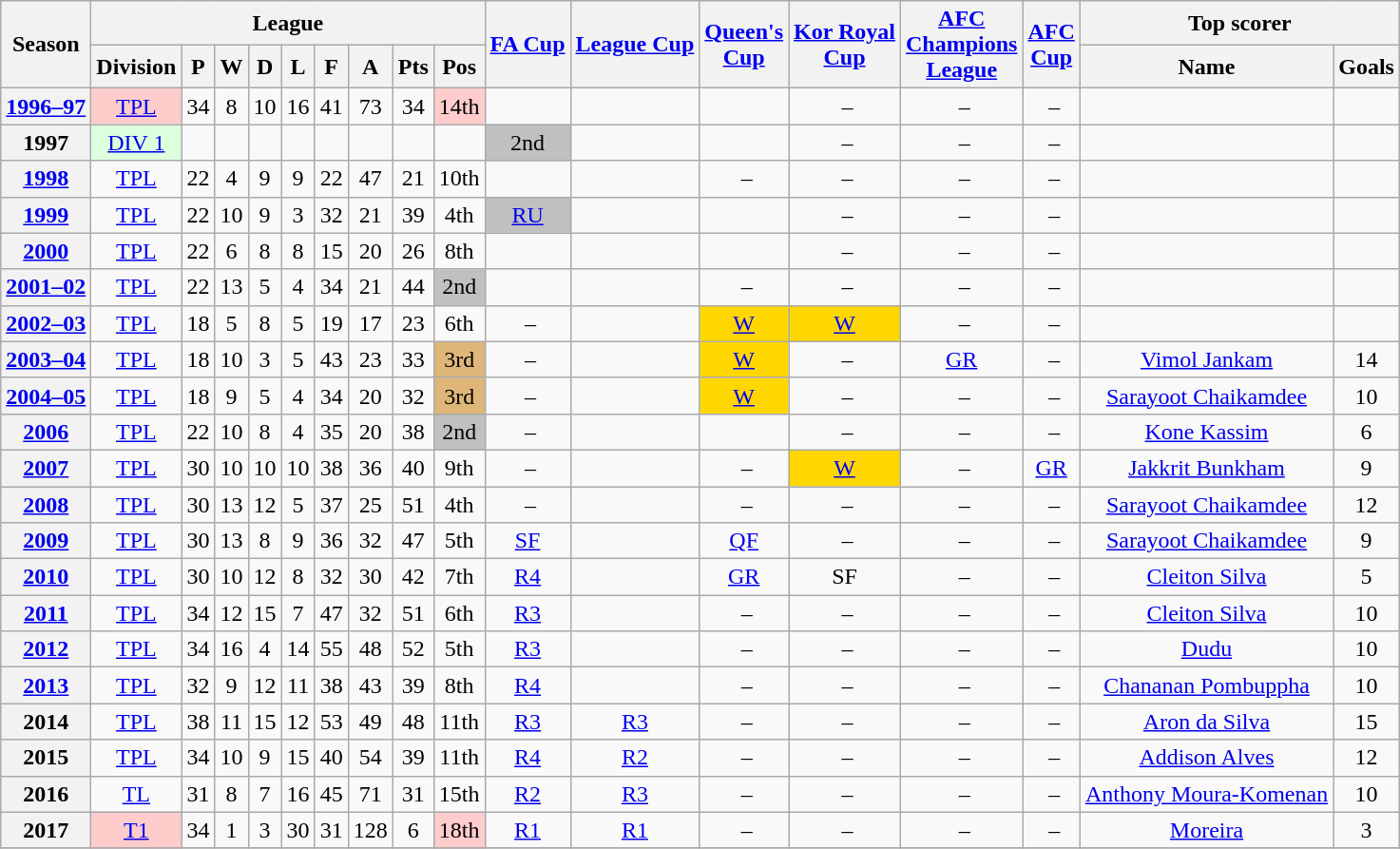<table class="wikitable" style="text-align: center">
<tr>
<th rowspan=2>Season</th>
<th colspan=9>League</th>
<th rowspan=2><a href='#'>FA Cup</a></th>
<th rowspan=2><a href='#'>League Cup</a></th>
<th rowspan=2><a href='#'>Queen's<br>Cup</a></th>
<th rowspan=2><a href='#'>Kor Royal<br>Cup</a></th>
<th rowspan=2><a href='#'>AFC<br> Champions<br> League</a></th>
<th rowspan=2><a href='#'>AFC<br> Cup</a></th>
<th colspan=2>Top scorer</th>
</tr>
<tr>
<th>Division</th>
<th>P</th>
<th>W</th>
<th>D</th>
<th>L</th>
<th>F</th>
<th>A</th>
<th>Pts</th>
<th>Pos</th>
<th>Name</th>
<th>Goals</th>
</tr>
<tr>
<th><a href='#'>1996–97</a></th>
<td bgcolor="#FFCCCC"><a href='#'>TPL</a></td>
<td>34</td>
<td>8</td>
<td>10</td>
<td>16</td>
<td>41</td>
<td>73</td>
<td>34</td>
<td bgcolor="#FFCCCC">14th</td>
<td></td>
<td></td>
<td></td>
<td> –</td>
<td> –</td>
<td> –</td>
<td></td>
<td></td>
</tr>
<tr>
<th>1997</th>
<td bgcolor="#DDFFDD"><a href='#'>DIV 1</a></td>
<td></td>
<td></td>
<td></td>
<td></td>
<td></td>
<td></td>
<td></td>
<td></td>
<td bgcolor=silver>2nd</td>
<td></td>
<td></td>
<td> –</td>
<td> –</td>
<td> –</td>
<td></td>
<td></td>
</tr>
<tr>
<th><a href='#'>1998</a></th>
<td><a href='#'>TPL</a></td>
<td>22</td>
<td>4</td>
<td>9</td>
<td>9</td>
<td>22</td>
<td>47</td>
<td>21</td>
<td>10th</td>
<td></td>
<td></td>
<td> –</td>
<td> –</td>
<td> –</td>
<td> –</td>
<td></td>
<td></td>
</tr>
<tr>
<th><a href='#'>1999</a></th>
<td><a href='#'>TPL</a></td>
<td>22</td>
<td>10</td>
<td>9</td>
<td>3</td>
<td>32</td>
<td>21</td>
<td>39</td>
<td>4th</td>
<td bgcolor=silver><a href='#'>RU</a></td>
<td></td>
<td></td>
<td> –</td>
<td> –</td>
<td> –</td>
<td></td>
<td></td>
</tr>
<tr>
<th><a href='#'>2000</a></th>
<td><a href='#'>TPL</a></td>
<td>22</td>
<td>6</td>
<td>8</td>
<td>8</td>
<td>15</td>
<td>20</td>
<td>26</td>
<td>8th</td>
<td></td>
<td></td>
<td></td>
<td> –</td>
<td> –</td>
<td> –</td>
<td></td>
<td></td>
</tr>
<tr>
<th><a href='#'>2001–02</a></th>
<td><a href='#'>TPL</a></td>
<td>22</td>
<td>13</td>
<td>5</td>
<td>4</td>
<td>34</td>
<td>21</td>
<td>44</td>
<td bgcolor=silver>2nd</td>
<td></td>
<td></td>
<td> –</td>
<td> –</td>
<td> –</td>
<td> –</td>
<td></td>
<td></td>
</tr>
<tr>
<th><a href='#'>2002–03</a></th>
<td><a href='#'>TPL</a></td>
<td>18</td>
<td>5</td>
<td>8</td>
<td>5</td>
<td>19</td>
<td>17</td>
<td>23</td>
<td>6th</td>
<td> –</td>
<td></td>
<td bgcolor=Gold><a href='#'>W</a></td>
<td bgcolor=Gold><a href='#'>W</a></td>
<td> –</td>
<td> –</td>
<td></td>
<td></td>
</tr>
<tr>
<th><a href='#'>2003–04</a></th>
<td><a href='#'>TPL</a></td>
<td>18</td>
<td>10</td>
<td>3</td>
<td>5</td>
<td>43</td>
<td>23</td>
<td>33</td>
<td bgcolor=#deb678>3rd</td>
<td> –</td>
<td></td>
<td bgcolor=Gold><a href='#'>W</a></td>
<td> –</td>
<td><a href='#'>GR</a></td>
<td> –</td>
<td><a href='#'>Vimol Jankam</a></td>
<td>14</td>
</tr>
<tr>
<th><a href='#'>2004–05</a></th>
<td><a href='#'>TPL</a></td>
<td>18</td>
<td>9</td>
<td>5</td>
<td>4</td>
<td>34</td>
<td>20</td>
<td>32</td>
<td bgcolor=#deb678>3rd</td>
<td> –</td>
<td></td>
<td bgcolor=Gold><a href='#'>W</a></td>
<td> –</td>
<td> –</td>
<td> –</td>
<td><a href='#'>Sarayoot Chaikamdee</a></td>
<td>10</td>
</tr>
<tr>
<th><a href='#'>2006</a></th>
<td><a href='#'>TPL</a></td>
<td>22</td>
<td>10</td>
<td>8</td>
<td>4</td>
<td>35</td>
<td>20</td>
<td>38</td>
<td bgcolor=silver>2nd</td>
<td> –</td>
<td></td>
<td></td>
<td> –</td>
<td> –</td>
<td> –</td>
<td><a href='#'>Kone Kassim</a></td>
<td>6</td>
</tr>
<tr>
<th><a href='#'>2007</a></th>
<td><a href='#'>TPL</a></td>
<td>30</td>
<td>10</td>
<td>10</td>
<td>10</td>
<td>38</td>
<td>36</td>
<td>40</td>
<td>9th</td>
<td> –</td>
<td></td>
<td> –</td>
<td bgcolor=Gold><a href='#'>W</a></td>
<td> –</td>
<td><a href='#'>GR</a></td>
<td><a href='#'>Jakkrit Bunkham</a></td>
<td>9</td>
</tr>
<tr>
<th><a href='#'>2008</a></th>
<td><a href='#'>TPL</a></td>
<td>30</td>
<td>13</td>
<td>12</td>
<td>5</td>
<td>37</td>
<td>25</td>
<td>51</td>
<td>4th</td>
<td> –</td>
<td></td>
<td> –</td>
<td> –</td>
<td> –</td>
<td> –</td>
<td><a href='#'>Sarayoot Chaikamdee</a></td>
<td>12</td>
</tr>
<tr>
<th><a href='#'>2009</a></th>
<td><a href='#'>TPL</a></td>
<td>30</td>
<td>13</td>
<td>8</td>
<td>9</td>
<td>36</td>
<td>32</td>
<td>47</td>
<td>5th</td>
<td><a href='#'>SF</a></td>
<td></td>
<td><a href='#'>QF</a></td>
<td> –</td>
<td> –</td>
<td> –</td>
<td><a href='#'>Sarayoot Chaikamdee</a></td>
<td>9</td>
</tr>
<tr>
<th><a href='#'>2010</a></th>
<td><a href='#'>TPL</a></td>
<td>30</td>
<td>10</td>
<td>12</td>
<td>8</td>
<td>32</td>
<td>30</td>
<td>42</td>
<td>7th</td>
<td><a href='#'>R4</a></td>
<td></td>
<td><a href='#'>GR</a></td>
<td>SF</td>
<td> –</td>
<td> –</td>
<td><a href='#'>Cleiton Silva</a></td>
<td>5</td>
</tr>
<tr>
<th><a href='#'>2011</a></th>
<td><a href='#'>TPL</a></td>
<td>34</td>
<td>12</td>
<td>15</td>
<td>7</td>
<td>47</td>
<td>32</td>
<td>51</td>
<td>6th</td>
<td><a href='#'>R3</a></td>
<td></td>
<td> –</td>
<td> –</td>
<td> –</td>
<td> –</td>
<td><a href='#'>Cleiton Silva</a></td>
<td>10</td>
</tr>
<tr>
<th><a href='#'>2012</a></th>
<td><a href='#'>TPL</a></td>
<td>34</td>
<td>16</td>
<td>4</td>
<td>14</td>
<td>55</td>
<td>48</td>
<td>52</td>
<td>5th</td>
<td><a href='#'>R3</a></td>
<td></td>
<td> –</td>
<td> –</td>
<td> –</td>
<td> –</td>
<td><a href='#'>Dudu</a></td>
<td>10</td>
</tr>
<tr>
<th><a href='#'>2013</a></th>
<td><a href='#'>TPL</a></td>
<td>32</td>
<td>9</td>
<td>12</td>
<td>11</td>
<td>38</td>
<td>43</td>
<td>39</td>
<td>8th</td>
<td><a href='#'>R4</a></td>
<td></td>
<td> –</td>
<td> –</td>
<td> –</td>
<td> –</td>
<td><a href='#'>Chananan Pombuppha</a></td>
<td>10</td>
</tr>
<tr>
<th>2014</th>
<td><a href='#'>TPL</a></td>
<td>38</td>
<td>11</td>
<td>15</td>
<td>12</td>
<td>53</td>
<td>49</td>
<td>48</td>
<td>11th</td>
<td><a href='#'>R3</a></td>
<td><a href='#'>R3</a></td>
<td> –</td>
<td> –</td>
<td> –</td>
<td> –</td>
<td><a href='#'>Aron da Silva</a></td>
<td>15</td>
</tr>
<tr>
<th>2015</th>
<td><a href='#'>TPL</a></td>
<td>34</td>
<td>10</td>
<td>9</td>
<td>15</td>
<td>40</td>
<td>54</td>
<td>39</td>
<td>11th</td>
<td><a href='#'>R4</a></td>
<td><a href='#'>R2</a></td>
<td> –</td>
<td> –</td>
<td> –</td>
<td> –</td>
<td><a href='#'>Addison Alves</a></td>
<td>12</td>
</tr>
<tr>
<th>2016</th>
<td><a href='#'>TL</a></td>
<td>31</td>
<td>8</td>
<td>7</td>
<td>16</td>
<td>45</td>
<td>71</td>
<td>31</td>
<td>15th</td>
<td><a href='#'>R2</a></td>
<td><a href='#'>R3</a></td>
<td> –</td>
<td> –</td>
<td> –</td>
<td> –</td>
<td><a href='#'>Anthony Moura-Komenan</a></td>
<td>10</td>
</tr>
<tr>
<th>2017</th>
<td bgcolor="#FFCCCC"><a href='#'>T1</a></td>
<td>34</td>
<td>1</td>
<td>3</td>
<td>30</td>
<td>31</td>
<td>128</td>
<td>6</td>
<td bgcolor="#FFCCCC">18th</td>
<td><a href='#'>R1</a></td>
<td><a href='#'>R1</a></td>
<td> –</td>
<td> –</td>
<td> –</td>
<td> –</td>
<td><a href='#'>Moreira</a></td>
<td>3</td>
</tr>
<tr>
</tr>
</table>
